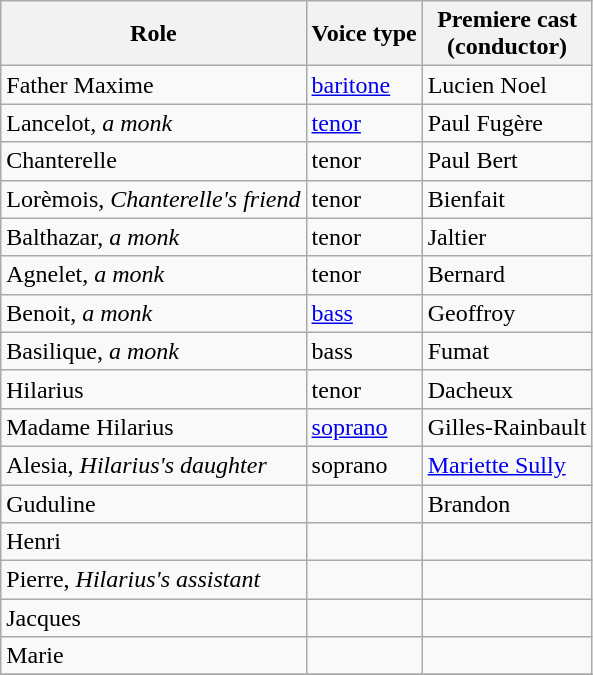<table class="wikitable">
<tr>
<th>Role</th>
<th>Voice type</th>
<th>Premiere cast<br>(conductor)</th>
</tr>
<tr>
<td>Father Maxime</td>
<td><a href='#'>baritone</a></td>
<td>Lucien Noel</td>
</tr>
<tr>
<td>Lancelot, <em>a monk</em></td>
<td><a href='#'>tenor</a></td>
<td>Paul Fugère</td>
</tr>
<tr>
<td>Chanterelle</td>
<td>tenor</td>
<td>Paul Bert</td>
</tr>
<tr>
<td>Lorèmois, <em>Chanterelle's friend</em></td>
<td>tenor</td>
<td>Bienfait</td>
</tr>
<tr>
<td>Balthazar, <em>a monk</em></td>
<td>tenor</td>
<td>Jaltier</td>
</tr>
<tr>
<td>Agnelet, <em>a monk</em></td>
<td>tenor</td>
<td>Bernard</td>
</tr>
<tr>
<td>Benoit, <em>a monk</em></td>
<td><a href='#'>bass</a></td>
<td>Geoffroy</td>
</tr>
<tr>
<td>Basilique, <em>a monk</em></td>
<td>bass</td>
<td>Fumat</td>
</tr>
<tr>
<td>Hilarius</td>
<td>tenor</td>
<td>Dacheux</td>
</tr>
<tr>
<td>Madame Hilarius</td>
<td><a href='#'>soprano</a></td>
<td>Gilles-Rainbault</td>
</tr>
<tr>
<td>Alesia, <em>Hilarius's daughter</em></td>
<td>soprano</td>
<td><a href='#'>Mariette Sully</a></td>
</tr>
<tr>
<td>Guduline</td>
<td></td>
<td>Brandon</td>
</tr>
<tr>
<td>Henri</td>
<td></td>
<td></td>
</tr>
<tr>
<td>Pierre, <em>Hilarius's assistant</em></td>
<td></td>
<td></td>
</tr>
<tr>
<td>Jacques</td>
<td></td>
<td></td>
</tr>
<tr>
<td>Marie</td>
<td></td>
<td></td>
</tr>
<tr>
</tr>
</table>
